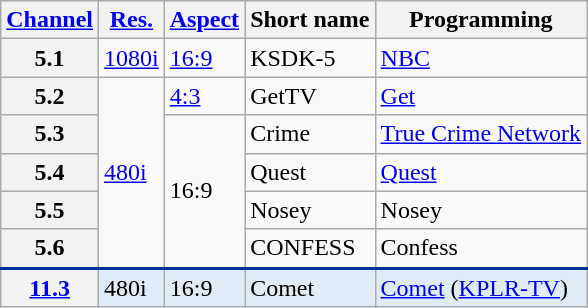<table class="wikitable">
<tr>
<th scope = "col"><a href='#'>Channel</a></th>
<th scope = "col"><a href='#'>Res.</a></th>
<th scope = "col"><a href='#'>Aspect</a></th>
<th scope = "col">Short name</th>
<th scope = "col">Programming</th>
</tr>
<tr>
<th scope = "row">5.1</th>
<td><a href='#'>1080i</a></td>
<td><a href='#'>16:9</a></td>
<td>KSDK-5</td>
<td><a href='#'>NBC</a></td>
</tr>
<tr>
<th scope = "row">5.2</th>
<td rowspan=5><a href='#'>480i</a></td>
<td><a href='#'>4:3</a></td>
<td>GetTV</td>
<td><a href='#'>Get</a></td>
</tr>
<tr>
<th scope = "row">5.3</th>
<td rowspan=4>16:9</td>
<td>Crime</td>
<td><a href='#'>True Crime Network</a></td>
</tr>
<tr>
<th scope = "row">5.4</th>
<td>Quest</td>
<td><a href='#'>Quest</a></td>
</tr>
<tr>
<th scope = "row">5.5</th>
<td>Nosey</td>
<td>Nosey</td>
</tr>
<tr>
<th scope = "row">5.6</th>
<td>CONFESS</td>
<td>Confess</td>
</tr>
<tr style="background-color:#DFEBF6; border-top: 2px solid #003399;">
<th scope = "row"><a href='#'>11.3</a></th>
<td>480i</td>
<td>16:9</td>
<td>Comet</td>
<td><a href='#'>Comet</a> (<a href='#'>KPLR-TV</a>)</td>
</tr>
</table>
